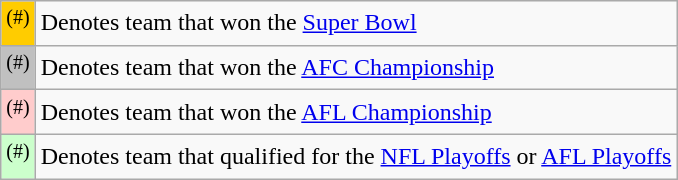<table class="wikitable">
<tr>
<td bgcolor=#FFCC00 align=center width=10px><sup>(#)</sup></td>
<td>Denotes team that won the <a href='#'>Super Bowl</a></td>
</tr>
<tr>
<td bgcolor=#C0C0C0 align=center width=10px><sup>(#)</sup></td>
<td>Denotes team that won the <a href='#'>AFC Championship</a></td>
</tr>
<tr>
<td bgcolor=#FFCCCC align=center width=10px><sup>(#)</sup></td>
<td>Denotes team that won the <a href='#'>AFL Championship</a></td>
</tr>
<tr>
<td bgcolor=#CCFFCC align=center width=10px><sup>(#)</sup></td>
<td>Denotes team that qualified for the <a href='#'>NFL Playoffs</a> or <a href='#'>AFL Playoffs</a></td>
</tr>
</table>
